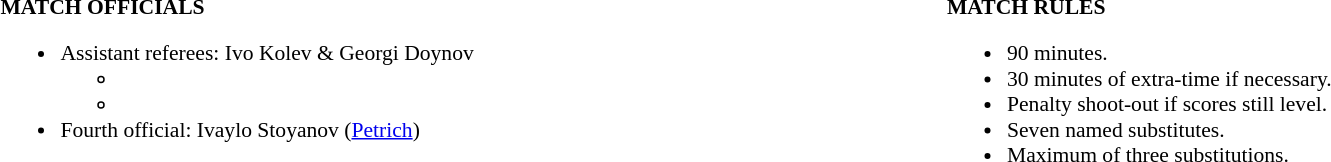<table width=100% style="font-size: 90%">
<tr>
<td width=50% valign=top><br><strong>MATCH OFFICIALS</strong><ul><li>Assistant referees: Ivo Kolev & Georgi Doynov<ul><li></li><li></li></ul></li><li>Fourth official: Ivaylo Stoyanov (<a href='#'>Petrich</a>)</li></ul></td>
<td width=50% valign=top><br><strong>MATCH RULES</strong><ul><li>90 minutes.</li><li>30 minutes of extra-time if necessary.</li><li>Penalty shoot-out if scores still level.</li><li>Seven named substitutes.</li><li>Maximum of three substitutions.</li></ul></td>
</tr>
</table>
